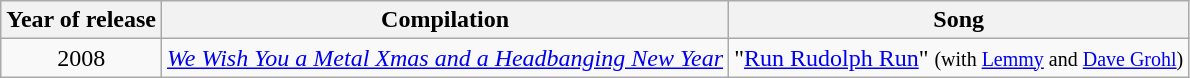<table class="wikitable">
<tr>
<th align="left">Year of release</th>
<th align="left">Compilation</th>
<th align="left">Song</th>
</tr>
<tr>
<td style="text-align:center;">2008</td>
<td align="left"><em><a href='#'>We Wish You a Metal Xmas and a Headbanging New Year</a></em></td>
<td align="left">"<a href='#'>Run Rudolph Run</a>" <small>(with <a href='#'>Lemmy</a> and <a href='#'>Dave Grohl</a>)</small></td>
</tr>
</table>
